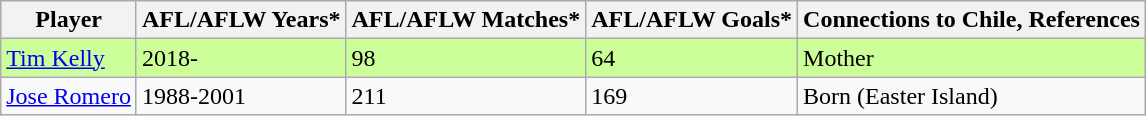<table class="wikitable sortable">
<tr>
<th>Player</th>
<th>AFL/AFLW Years*</th>
<th>AFL/AFLW Matches*</th>
<th>AFL/AFLW Goals*</th>
<th>Connections to Chile, References</th>
</tr>
<tr bgcolor=#CCFF99>
<td><a href='#'>Tim Kelly</a></td>
<td>2018-</td>
<td>98</td>
<td>64</td>
<td>Mother</td>
</tr>
<tr>
<td><a href='#'>Jose Romero</a></td>
<td>1988-2001</td>
<td>211</td>
<td>169</td>
<td>Born (Easter Island)</td>
</tr>
</table>
